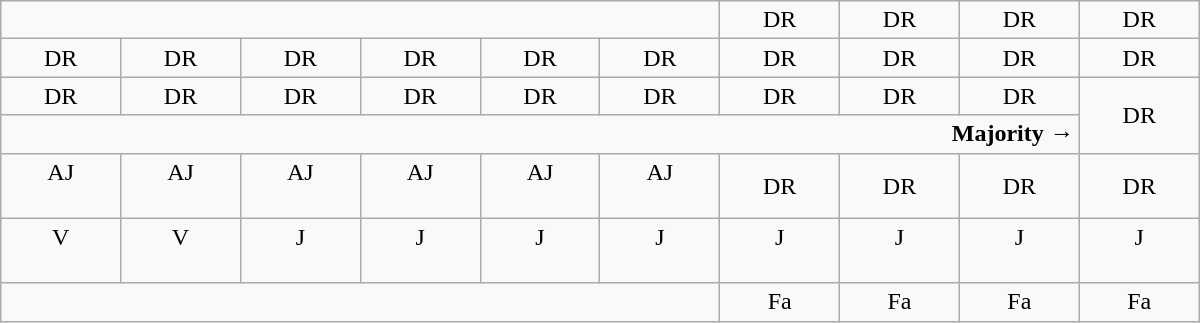<table class="wikitable" style="text-align:center" width=800px>
<tr>
<td colspan=6> </td>
<td>DR</td>
<td>DR</td>
<td>DR</td>
<td>DR</td>
</tr>
<tr>
<td width=50px >DR</td>
<td width=50px >DR</td>
<td width=50px >DR</td>
<td width=50px >DR</td>
<td width=50px >DR</td>
<td width=50px >DR</td>
<td width=50px >DR</td>
<td width=50px >DR</td>
<td width=50px >DR</td>
<td width=50px >DR</td>
</tr>
<tr>
<td>DR</td>
<td>DR</td>
<td>DR</td>
<td>DR</td>
<td>DR</td>
<td>DR</td>
<td>DR</td>
<td>DR</td>
<td>DR</td>
<td rowspan=2 >DR</td>
</tr>
<tr>
<td colspan=9 style="text-align:right"><strong>Majority →</strong></td>
</tr>
<tr>
<td>AJ<br><br></td>
<td>AJ<br><br></td>
<td>AJ<br><br></td>
<td>AJ<br><br></td>
<td>AJ<br><br></td>
<td>AJ<br><br></td>
<td>DR</td>
<td>DR</td>
<td>DR</td>
<td>DR</td>
</tr>
<tr>
<td>V<br><br></td>
<td>V<br><br></td>
<td>J<br><br></td>
<td>J<br><br></td>
<td>J<br><br></td>
<td>J<br><br></td>
<td>J<br><br></td>
<td>J<br><br></td>
<td>J<br><br></td>
<td>J<br><br></td>
</tr>
<tr>
<td colspan=6> </td>
<td>Fa</td>
<td>Fa</td>
<td>Fa</td>
<td>Fa</td>
</tr>
</table>
